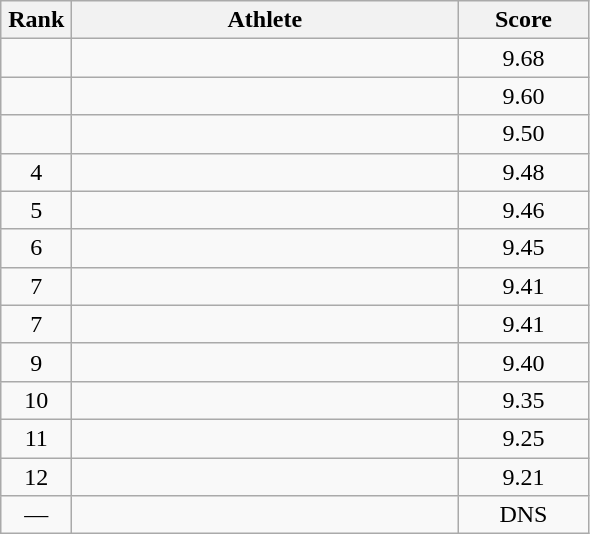<table class = "wikitable" style="text-align:center;">
<tr>
<th width=40>Rank</th>
<th width=250>Athlete</th>
<th width=80>Score</th>
</tr>
<tr>
<td></td>
<td align=left></td>
<td>9.68</td>
</tr>
<tr>
<td></td>
<td align=left></td>
<td>9.60</td>
</tr>
<tr>
<td></td>
<td align=left></td>
<td>9.50</td>
</tr>
<tr>
<td>4</td>
<td align=left></td>
<td>9.48</td>
</tr>
<tr>
<td>5</td>
<td align=left></td>
<td>9.46</td>
</tr>
<tr>
<td>6</td>
<td align=left></td>
<td>9.45</td>
</tr>
<tr>
<td>7</td>
<td align=left></td>
<td>9.41</td>
</tr>
<tr>
<td>7</td>
<td align=left></td>
<td>9.41</td>
</tr>
<tr>
<td>9</td>
<td align=left></td>
<td>9.40</td>
</tr>
<tr>
<td>10</td>
<td align=left></td>
<td>9.35</td>
</tr>
<tr>
<td>11</td>
<td align=left></td>
<td>9.25</td>
</tr>
<tr>
<td>12</td>
<td align=left></td>
<td>9.21</td>
</tr>
<tr>
<td>—</td>
<td align=left></td>
<td>DNS</td>
</tr>
</table>
